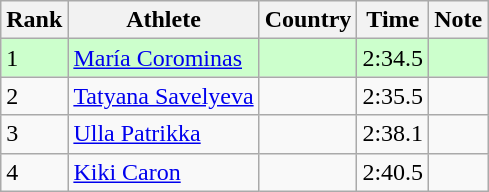<table class="wikitable sortable">
<tr>
<th>Rank</th>
<th>Athlete</th>
<th>Country</th>
<th>Time</th>
<th>Note</th>
</tr>
<tr bgcolor=#CCFFCC>
<td>1</td>
<td><a href='#'>María Corominas</a></td>
<td></td>
<td>2:34.5</td>
<td></td>
</tr>
<tr>
<td>2</td>
<td><a href='#'>Tatyana Savelyeva</a></td>
<td></td>
<td>2:35.5</td>
<td></td>
</tr>
<tr>
<td>3</td>
<td><a href='#'>Ulla Patrikka</a></td>
<td></td>
<td>2:38.1</td>
<td></td>
</tr>
<tr>
<td>4</td>
<td><a href='#'>Kiki Caron</a></td>
<td></td>
<td>2:40.5</td>
<td></td>
</tr>
</table>
